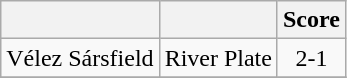<table class="wikitable" style="text-align: center;">
<tr>
<th></th>
<th></th>
<th>Score</th>
</tr>
<tr>
<td>Vélez Sársfield</td>
<td>River Plate</td>
<td>2-1</td>
</tr>
<tr>
</tr>
</table>
